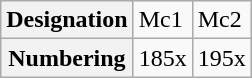<table class="wikitable">
<tr>
<th>Designation</th>
<td>Mc1</td>
<td>Mc2</td>
</tr>
<tr>
<th>Numbering</th>
<td>185x</td>
<td>195x</td>
</tr>
</table>
